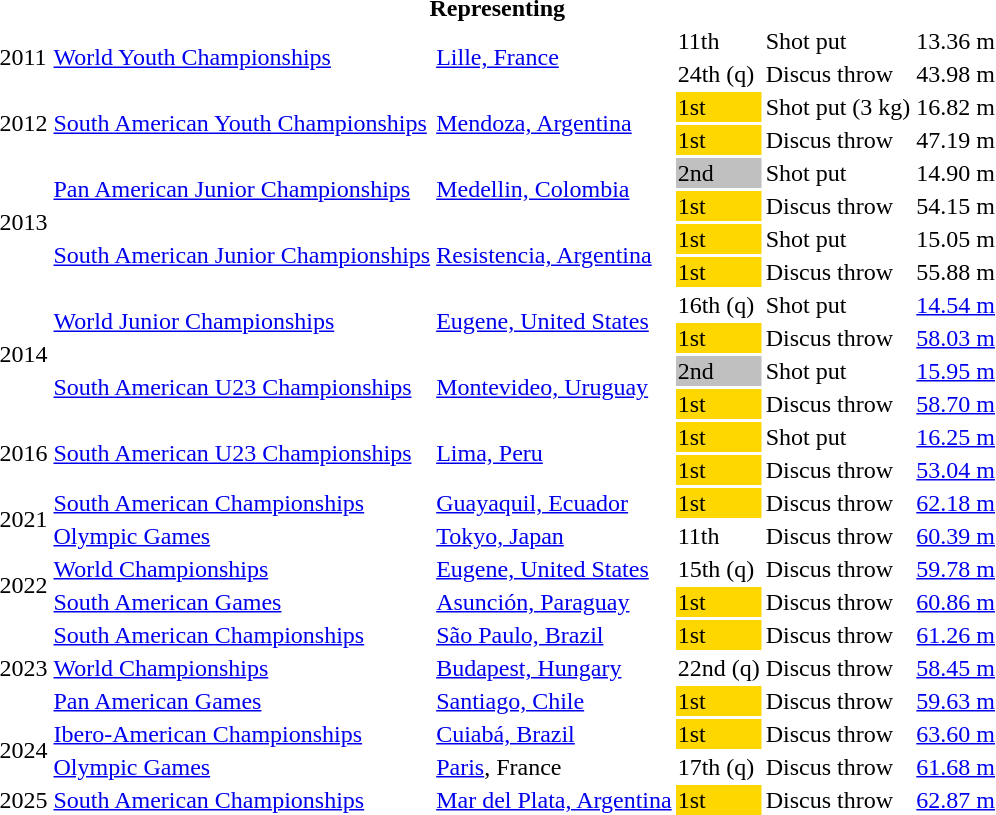<table>
<tr>
<th colspan="6">Representing </th>
</tr>
<tr>
<td rowspan=2>2011</td>
<td rowspan=2><a href='#'>World Youth Championships</a></td>
<td rowspan=2><a href='#'>Lille, France</a></td>
<td>11th</td>
<td>Shot put</td>
<td>13.36 m</td>
</tr>
<tr>
<td>24th (q)</td>
<td>Discus throw</td>
<td>43.98 m</td>
</tr>
<tr>
<td rowspan=2>2012</td>
<td rowspan=2><a href='#'>South American Youth Championships</a></td>
<td rowspan=2><a href='#'>Mendoza, Argentina</a></td>
<td bgcolor=gold>1st</td>
<td>Shot put (3 kg)</td>
<td>16.82 m</td>
</tr>
<tr>
<td bgcolor=gold>1st</td>
<td>Discus throw</td>
<td>47.19 m</td>
</tr>
<tr>
<td rowspan=4>2013</td>
<td rowspan=2><a href='#'>Pan American Junior Championships</a></td>
<td rowspan=2><a href='#'>Medellin, Colombia</a></td>
<td bgcolor=silver>2nd</td>
<td>Shot put</td>
<td>14.90 m</td>
</tr>
<tr>
<td bgcolor=gold>1st</td>
<td>Discus throw</td>
<td>54.15 m</td>
</tr>
<tr>
<td rowspan=2><a href='#'>South American Junior Championships</a></td>
<td rowspan=2><a href='#'>Resistencia, Argentina</a></td>
<td bgcolor=gold>1st</td>
<td>Shot put</td>
<td>15.05 m</td>
</tr>
<tr>
<td bgcolor=gold>1st</td>
<td>Discus throw</td>
<td>55.88 m</td>
</tr>
<tr>
<td rowspan=4>2014</td>
<td rowspan=2><a href='#'>World Junior Championships</a></td>
<td rowspan=2><a href='#'>Eugene, United States</a></td>
<td>16th (q)</td>
<td>Shot put</td>
<td><a href='#'>14.54 m</a></td>
</tr>
<tr>
<td bgcolor=gold>1st</td>
<td>Discus throw</td>
<td><a href='#'>58.03 m</a></td>
</tr>
<tr>
<td rowspan=2><a href='#'>South American U23 Championships</a></td>
<td rowspan=2><a href='#'>Montevideo, Uruguay</a></td>
<td bgcolor=silver>2nd</td>
<td>Shot put</td>
<td><a href='#'>15.95 m</a></td>
</tr>
<tr>
<td bgcolor=gold>1st</td>
<td>Discus throw</td>
<td><a href='#'>58.70 m</a></td>
</tr>
<tr>
<td rowspan=2>2016</td>
<td rowspan=2><a href='#'>South American U23 Championships</a></td>
<td rowspan=2><a href='#'>Lima, Peru</a></td>
<td bgcolor=gold>1st</td>
<td>Shot put</td>
<td><a href='#'>16.25 m</a></td>
</tr>
<tr>
<td bgcolor=gold>1st</td>
<td>Discus throw</td>
<td><a href='#'>53.04 m</a></td>
</tr>
<tr>
<td rowspan=2>2021</td>
<td><a href='#'>South American Championships</a></td>
<td><a href='#'>Guayaquil, Ecuador</a></td>
<td bgcolor=gold>1st</td>
<td>Discus throw</td>
<td><a href='#'>62.18 m</a></td>
</tr>
<tr>
<td><a href='#'>Olympic Games</a></td>
<td><a href='#'>Tokyo, Japan</a></td>
<td>11th</td>
<td>Discus throw</td>
<td><a href='#'>60.39 m</a></td>
</tr>
<tr>
<td rowspan=2>2022</td>
<td><a href='#'>World Championships</a></td>
<td><a href='#'>Eugene, United States</a></td>
<td>15th (q)</td>
<td>Discus throw</td>
<td><a href='#'>59.78 m</a></td>
</tr>
<tr>
<td><a href='#'>South American Games</a></td>
<td><a href='#'>Asunción, Paraguay</a></td>
<td bgcolor=gold>1st</td>
<td>Discus throw</td>
<td><a href='#'>60.86 m</a></td>
</tr>
<tr>
<td rowspan=3>2023</td>
<td><a href='#'>South American Championships</a></td>
<td><a href='#'>São Paulo, Brazil</a></td>
<td bgcolor=gold>1st</td>
<td>Discus throw</td>
<td><a href='#'>61.26 m</a></td>
</tr>
<tr>
<td><a href='#'>World Championships</a></td>
<td><a href='#'>Budapest, Hungary</a></td>
<td>22nd (q)</td>
<td>Discus throw</td>
<td><a href='#'>58.45 m</a></td>
</tr>
<tr>
<td><a href='#'>Pan American Games</a></td>
<td><a href='#'>Santiago, Chile</a></td>
<td bgcolor=gold>1st</td>
<td>Discus throw</td>
<td><a href='#'>59.63 m</a></td>
</tr>
<tr>
<td rowspan=2>2024</td>
<td><a href='#'>Ibero-American Championships</a></td>
<td><a href='#'>Cuiabá, Brazil</a></td>
<td bgcolor=gold>1st</td>
<td>Discus throw</td>
<td><a href='#'>63.60 m</a></td>
</tr>
<tr>
<td><a href='#'>Olympic Games</a></td>
<td><a href='#'>Paris</a>, France</td>
<td>17th (q)</td>
<td>Discus throw</td>
<td><a href='#'>61.68 m</a></td>
</tr>
<tr>
<td>2025</td>
<td><a href='#'>South American Championships</a></td>
<td><a href='#'>Mar del Plata, Argentina</a></td>
<td bgcolor=gold>1st</td>
<td>Discus throw</td>
<td><a href='#'>62.87 m</a></td>
</tr>
</table>
